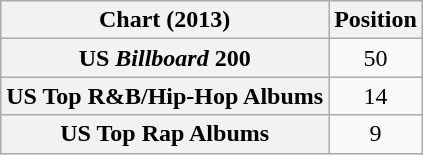<table class="wikitable sortable plainrowheaders" style="text-align:center">
<tr>
<th scope="col">Chart (2013)</th>
<th scope="col">Position</th>
</tr>
<tr>
<th scope="row">US <em>Billboard</em> 200</th>
<td>50</td>
</tr>
<tr>
<th scope="row">US Top R&B/Hip-Hop Albums</th>
<td style="text-align:center;">14</td>
</tr>
<tr>
<th scope="row">US Top Rap Albums</th>
<td style="text-align:center;">9</td>
</tr>
</table>
